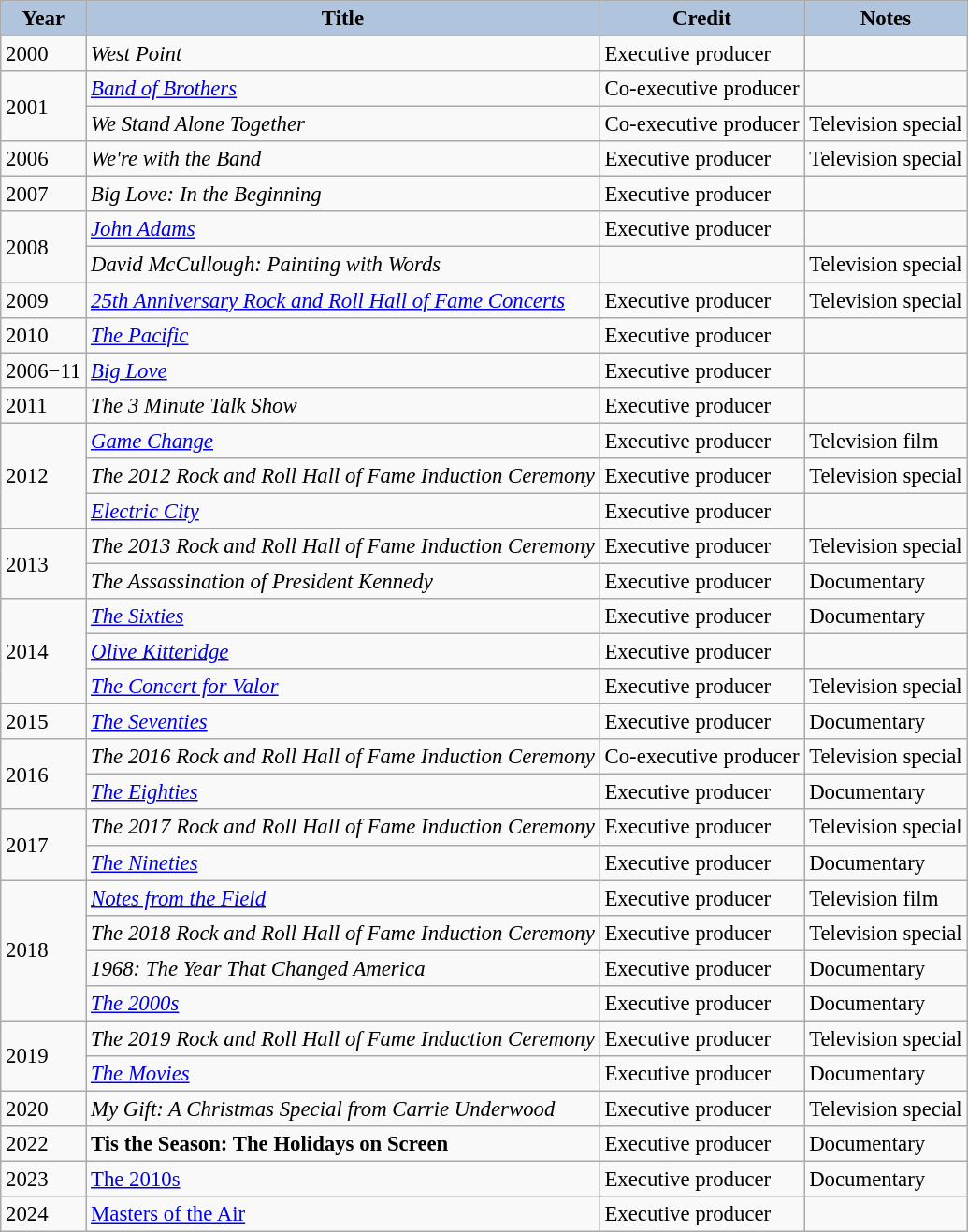<table class="wikitable" style="font-size:95%;">
<tr>
<th style="background:#B0C4DE;">Year</th>
<th style="background:#B0C4DE;">Title</th>
<th style="background:#B0C4DE;">Credit</th>
<th style="background:#B0C4DE;">Notes</th>
</tr>
<tr>
<td>2000</td>
<td><em>West Point</em></td>
<td>Executive producer</td>
<td></td>
</tr>
<tr>
<td rowspan=2>2001</td>
<td><em><a href='#'>Band of Brothers</a></em></td>
<td>Co-executive producer</td>
<td></td>
</tr>
<tr>
<td><em>We Stand Alone Together</em></td>
<td>Co-executive producer</td>
<td>Television special</td>
</tr>
<tr>
<td>2006</td>
<td><em>We're with the Band</em></td>
<td>Executive producer</td>
<td>Television special</td>
</tr>
<tr>
<td>2007</td>
<td><em>Big Love: In the Beginning</em></td>
<td>Executive producer</td>
<td></td>
</tr>
<tr>
<td rowspan=2>2008</td>
<td><em><a href='#'>John Adams</a></em></td>
<td>Executive producer</td>
<td></td>
</tr>
<tr>
<td><em>David McCullough: Painting with Words</em></td>
<td></td>
<td>Television special</td>
</tr>
<tr>
<td>2009</td>
<td><em><a href='#'>25th Anniversary Rock and Roll Hall of Fame Concerts</a></em></td>
<td>Executive producer</td>
<td>Television special</td>
</tr>
<tr>
<td>2010</td>
<td><em><a href='#'>The Pacific</a></em></td>
<td>Executive producer</td>
<td></td>
</tr>
<tr>
<td>2006−11</td>
<td><em><a href='#'>Big Love</a></em></td>
<td>Executive producer</td>
<td></td>
</tr>
<tr>
<td>2011</td>
<td><em>The 3 Minute Talk Show</em></td>
<td>Executive producer</td>
<td></td>
</tr>
<tr>
<td rowspan=3>2012</td>
<td><em><a href='#'>Game Change</a></em></td>
<td>Executive producer</td>
<td>Television film</td>
</tr>
<tr>
<td><em>The 2012 Rock and Roll Hall of Fame Induction Ceremony</em></td>
<td>Executive producer</td>
<td>Television special</td>
</tr>
<tr>
<td><em><a href='#'>Electric City</a></em></td>
<td>Executive producer</td>
<td></td>
</tr>
<tr>
<td rowspan=2>2013</td>
<td><em>The 2013 Rock and Roll Hall of Fame Induction Ceremony</em></td>
<td>Executive producer</td>
<td>Television special</td>
</tr>
<tr>
<td><em>The Assassination of President Kennedy</em></td>
<td>Executive producer</td>
<td>Documentary</td>
</tr>
<tr>
<td rowspan=3>2014</td>
<td><em><a href='#'>The Sixties</a></em></td>
<td>Executive producer</td>
<td>Documentary</td>
</tr>
<tr>
<td><em><a href='#'>Olive Kitteridge</a></em></td>
<td>Executive producer</td>
<td></td>
</tr>
<tr>
<td><em><a href='#'>The Concert for Valor</a></em></td>
<td>Executive producer</td>
<td>Television special</td>
</tr>
<tr>
<td>2015</td>
<td><em><a href='#'>The Seventies</a></em></td>
<td>Executive producer</td>
<td>Documentary</td>
</tr>
<tr>
<td rowspan=2>2016</td>
<td><em>The 2016 Rock and Roll Hall of Fame Induction Ceremony</em></td>
<td>Co-executive producer</td>
<td>Television special</td>
</tr>
<tr>
<td><em><a href='#'>The Eighties</a></em></td>
<td>Executive producer</td>
<td>Documentary</td>
</tr>
<tr>
<td rowspan=2>2017</td>
<td><em>The 2017 Rock and Roll Hall of Fame Induction Ceremony</em></td>
<td>Executive producer</td>
<td>Television special</td>
</tr>
<tr>
<td><em><a href='#'>The Nineties</a></em></td>
<td>Executive producer</td>
<td>Documentary</td>
</tr>
<tr>
<td rowspan=4>2018</td>
<td><em><a href='#'>Notes from the Field</a></em></td>
<td>Executive producer</td>
<td>Television film</td>
</tr>
<tr>
<td><em>The 2018 Rock and Roll Hall of Fame Induction Ceremony</em></td>
<td>Executive producer</td>
<td>Television special</td>
</tr>
<tr>
<td><em>1968: The Year That Changed America</em></td>
<td>Executive producer</td>
<td>Documentary</td>
</tr>
<tr>
<td><em><a href='#'>The 2000s</a></em></td>
<td>Executive producer</td>
<td>Documentary</td>
</tr>
<tr>
<td rowspan=2>2019</td>
<td><em>The 2019 Rock and Roll Hall of Fame Induction Ceremony</em></td>
<td>Executive producer</td>
<td>Television special</td>
</tr>
<tr>
<td><em><a href='#'>The Movies</a></em></td>
<td>Executive producer</td>
<td>Documentary</td>
</tr>
<tr>
<td>2020</td>
<td><em>My Gift: A Christmas Special from Carrie Underwood</em></td>
<td>Executive producer</td>
<td>Television special</td>
</tr>
<tr>
<td>2022</td>
<td><strong>Tis the Season: The Holidays on Screen<em></td>
<td>Executive producer</td>
<td>Documentary</td>
</tr>
<tr>
<td>2023</td>
<td></em><a href='#'>The 2010s</a><em></td>
<td>Executive producer</td>
<td>Documentary</td>
</tr>
<tr>
<td>2024</td>
<td></em><a href='#'>Masters of the Air</a><em></td>
<td>Executive producer</td>
<td></td>
</tr>
</table>
